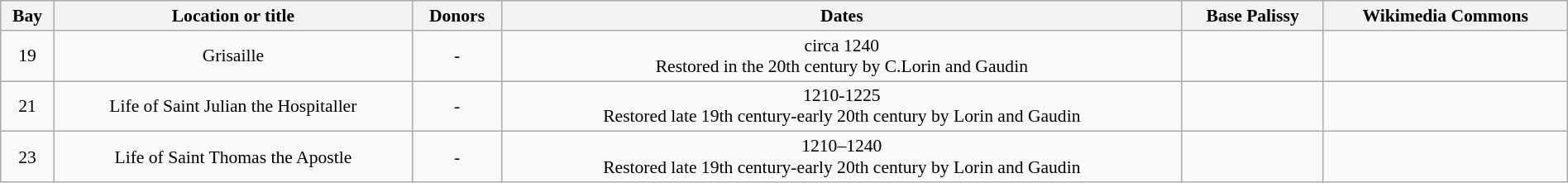<table class="wikitable" style="width:100%;text-align:center;font-size:90%;">
<tr>
<th>Bay</th>
<th>Location or title</th>
<th>Donors</th>
<th>Dates</th>
<th>Base Palissy</th>
<th>Wikimedia Commons</th>
</tr>
<tr>
<td>19</td>
<td>Grisaille</td>
<td>-</td>
<td>circa 1240<br>Restored in the 20th century by C.Lorin and Gaudin</td>
<td></td>
<td></td>
</tr>
<tr>
<td>21</td>
<td>Life of Saint Julian the Hospitaller</td>
<td>-</td>
<td>1210-1225<br>Restored late 19th century-early 20th century by Lorin and Gaudin</td>
<td></td>
<td></td>
</tr>
<tr>
<td>23</td>
<td>Life of Saint Thomas the Apostle</td>
<td>-</td>
<td>1210–1240<br>Restored late 19th century-early 20th century by Lorin and Gaudin</td>
<td></td>
<td></td>
</tr>
</table>
